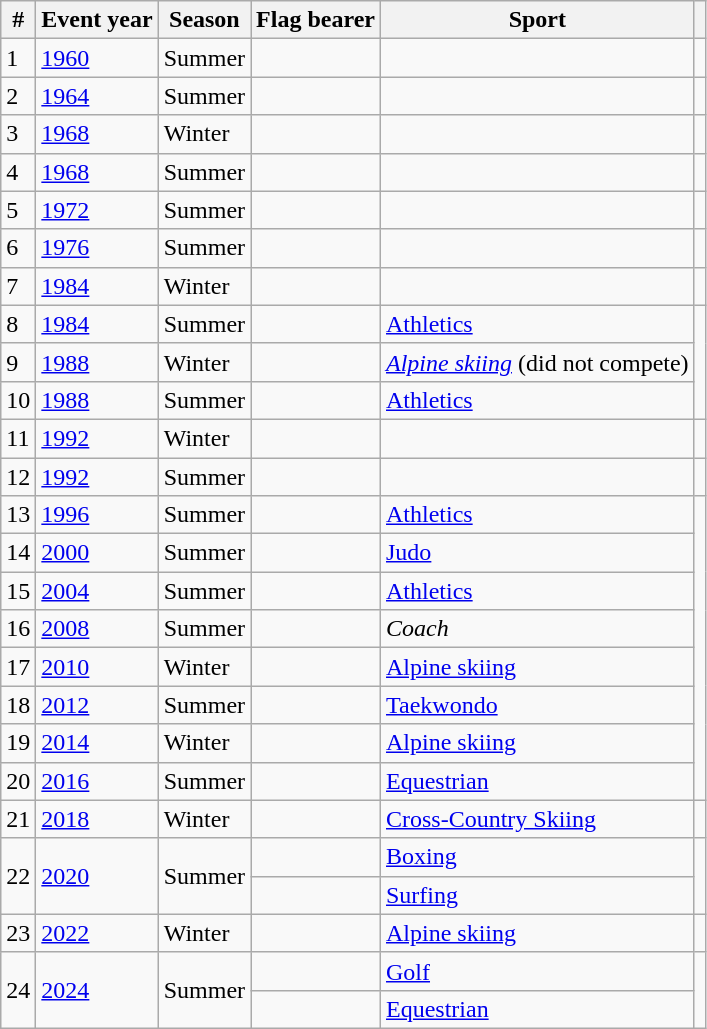<table class="wikitable sortable">
<tr>
<th>#</th>
<th>Event year</th>
<th>Season</th>
<th>Flag bearer</th>
<th>Sport</th>
<th></th>
</tr>
<tr>
<td>1</td>
<td><a href='#'>1960</a></td>
<td>Summer</td>
<td></td>
<td></td>
<td></td>
</tr>
<tr>
<td>2</td>
<td><a href='#'>1964</a></td>
<td>Summer</td>
<td></td>
<td></td>
<td></td>
</tr>
<tr>
<td>3</td>
<td><a href='#'>1968</a></td>
<td>Winter</td>
<td></td>
<td></td>
<td></td>
</tr>
<tr>
<td>4</td>
<td><a href='#'>1968</a></td>
<td>Summer</td>
<td></td>
<td></td>
<td></td>
</tr>
<tr>
<td>5</td>
<td><a href='#'>1972</a></td>
<td>Summer</td>
<td></td>
<td></td>
<td></td>
</tr>
<tr>
<td>6</td>
<td><a href='#'>1976</a></td>
<td>Summer</td>
<td></td>
<td></td>
<td></td>
</tr>
<tr>
<td>7</td>
<td><a href='#'>1984</a></td>
<td>Winter</td>
<td></td>
<td></td>
<td></td>
</tr>
<tr>
<td>8</td>
<td><a href='#'>1984</a></td>
<td>Summer</td>
<td></td>
<td><a href='#'>Athletics</a></td>
<td rowspan=3></td>
</tr>
<tr>
<td>9</td>
<td><a href='#'>1988</a></td>
<td>Winter</td>
<td></td>
<td><em><a href='#'>Alpine skiing</a></em> (did not compete)</td>
</tr>
<tr>
<td>10</td>
<td><a href='#'>1988</a></td>
<td>Summer</td>
<td></td>
<td><a href='#'>Athletics</a></td>
</tr>
<tr>
<td>11</td>
<td><a href='#'>1992</a></td>
<td>Winter</td>
<td></td>
<td></td>
<td></td>
</tr>
<tr>
<td>12</td>
<td><a href='#'>1992</a></td>
<td>Summer</td>
<td></td>
<td></td>
<td></td>
</tr>
<tr>
<td>13</td>
<td><a href='#'>1996</a></td>
<td>Summer</td>
<td></td>
<td><a href='#'>Athletics</a></td>
<td rowspan=8></td>
</tr>
<tr>
<td>14</td>
<td><a href='#'>2000</a></td>
<td>Summer</td>
<td></td>
<td><a href='#'>Judo</a></td>
</tr>
<tr>
<td>15</td>
<td><a href='#'>2004</a></td>
<td>Summer</td>
<td></td>
<td><a href='#'>Athletics</a></td>
</tr>
<tr>
<td>16</td>
<td><a href='#'>2008</a></td>
<td>Summer</td>
<td></td>
<td><em>Coach</em></td>
</tr>
<tr>
<td>17</td>
<td><a href='#'>2010</a></td>
<td>Winter</td>
<td></td>
<td><a href='#'>Alpine skiing</a></td>
</tr>
<tr>
<td>18</td>
<td><a href='#'>2012</a></td>
<td>Summer</td>
<td></td>
<td><a href='#'>Taekwondo</a></td>
</tr>
<tr>
<td>19</td>
<td><a href='#'>2014</a></td>
<td>Winter</td>
<td></td>
<td><a href='#'>Alpine skiing</a></td>
</tr>
<tr>
<td>20</td>
<td><a href='#'>2016</a></td>
<td>Summer</td>
<td></td>
<td><a href='#'>Equestrian</a></td>
</tr>
<tr>
<td>21</td>
<td><a href='#'>2018</a></td>
<td>Winter</td>
<td></td>
<td><a href='#'>Cross-Country Skiing</a></td>
<td></td>
</tr>
<tr>
<td rowspan=2>22</td>
<td rowspan=2><a href='#'>2020</a></td>
<td rowspan=2>Summer</td>
<td></td>
<td><a href='#'>Boxing</a></td>
<td rowspan=2></td>
</tr>
<tr>
<td></td>
<td><a href='#'>Surfing</a></td>
</tr>
<tr>
<td>23</td>
<td><a href='#'>2022</a></td>
<td>Winter</td>
<td></td>
<td><a href='#'>Alpine skiing</a></td>
<td></td>
</tr>
<tr>
<td rowspan=2>24</td>
<td rowspan=2><a href='#'>2024</a></td>
<td rowspan=2>Summer</td>
<td></td>
<td><a href='#'>Golf</a></td>
<td rowspan=2></td>
</tr>
<tr>
<td></td>
<td><a href='#'>Equestrian</a></td>
</tr>
</table>
